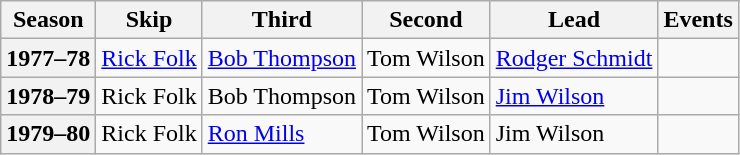<table class="wikitable">
<tr>
<th scope="col">Season</th>
<th scope="col">Skip</th>
<th scope="col">Third</th>
<th scope="col">Second</th>
<th scope="col">Lead</th>
<th scope="col">Events</th>
</tr>
<tr>
<th scope="row">1977–78</th>
<td><a href='#'>Rick Folk</a></td>
<td><a href='#'>Bob Thompson</a></td>
<td>Tom Wilson</td>
<td><a href='#'>Rodger Schmidt</a></td>
<td> </td>
</tr>
<tr>
<th scope="row">1978–79</th>
<td>Rick Folk</td>
<td>Bob Thompson</td>
<td>Tom Wilson</td>
<td><a href='#'>Jim Wilson</a></td>
<td> </td>
</tr>
<tr>
<th scope="row">1979–80</th>
<td>Rick Folk</td>
<td><a href='#'>Ron Mills</a></td>
<td>Tom Wilson</td>
<td>Jim Wilson</td>
<td> <br> </td>
</tr>
</table>
